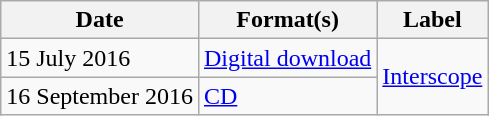<table class="wikitable plainrowheaders">
<tr>
<th scope="col">Date</th>
<th scope="col">Format(s)</th>
<th scope="col">Label</th>
</tr>
<tr>
<td>15 July 2016</td>
<td><a href='#'>Digital download</a></td>
<td rowspan="2"><a href='#'>Interscope</a></td>
</tr>
<tr>
<td>16 September 2016</td>
<td><a href='#'>CD</a></td>
</tr>
</table>
